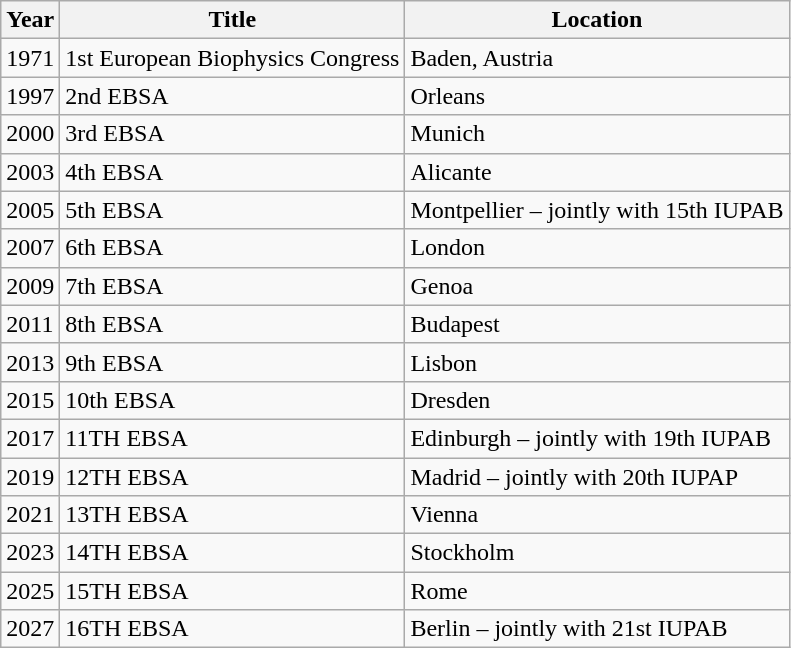<table class="wikitable">
<tr>
<th>Year</th>
<th>Title</th>
<th>Location</th>
</tr>
<tr>
<td>1971</td>
<td>1st European Biophysics Congress</td>
<td>Baden, Austria</td>
</tr>
<tr>
<td>1997</td>
<td>2nd EBSA</td>
<td>Orleans</td>
</tr>
<tr>
<td>2000</td>
<td>3rd EBSA</td>
<td>Munich</td>
</tr>
<tr>
<td>2003</td>
<td>4th EBSA</td>
<td>Alicante</td>
</tr>
<tr>
<td>2005</td>
<td>5th EBSA</td>
<td>Montpellier – jointly with 15th IUPAB</td>
</tr>
<tr>
<td>2007</td>
<td>6th EBSA</td>
<td>London</td>
</tr>
<tr>
<td>2009</td>
<td>7th EBSA</td>
<td>Genoa</td>
</tr>
<tr>
<td>2011</td>
<td>8th EBSA</td>
<td>Budapest</td>
</tr>
<tr>
<td>2013</td>
<td>9th EBSA</td>
<td>Lisbon</td>
</tr>
<tr>
<td>2015</td>
<td>10th EBSA</td>
<td>Dresden</td>
</tr>
<tr>
<td>2017</td>
<td>11TH EBSA</td>
<td>Edinburgh – jointly with 19th IUPAB</td>
</tr>
<tr>
<td>2019</td>
<td>12TH EBSA</td>
<td>Madrid – jointly with 20th IUPAP</td>
</tr>
<tr>
<td>2021</td>
<td>13TH EBSA</td>
<td>Vienna</td>
</tr>
<tr>
<td>2023</td>
<td>14TH EBSA</td>
<td>Stockholm</td>
</tr>
<tr>
<td>2025</td>
<td>15TH EBSA</td>
<td>Rome</td>
</tr>
<tr>
<td>2027</td>
<td>16TH EBSA</td>
<td>Berlin – jointly with 21st IUPAB</td>
</tr>
</table>
